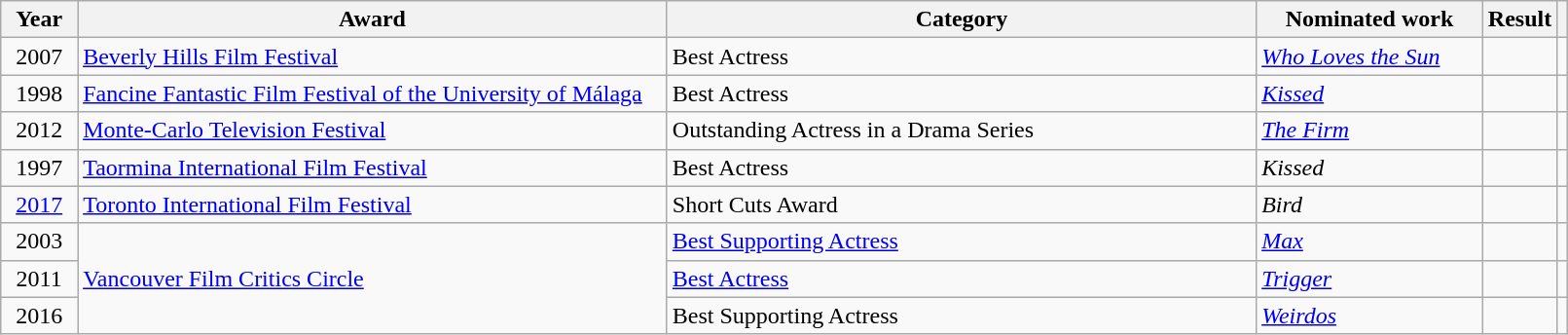<table class="wikitable" style="width:85%;">
<tr>
<th width=5%>Year</th>
<th style="width:40%;">Award</th>
<th style="width:40%;">Category</th>
<th style="width:40%;">Nominated work</th>
<th style="width:10%;">Result</th>
<th width=1%></th>
</tr>
<tr>
<td style="text-align:center;">2007</td>
<td><a href='#'>Beverly Hills Film Festival</a></td>
<td>Best Actress</td>
<td><em><a href='#'>Who Loves the Sun</a></em></td>
<td></td>
<td style="text-align:center;"></td>
</tr>
<tr>
<td style="text-align:center;">1998</td>
<td><a href='#'>Fancine Fantastic Film Festival of the University of Málaga</a></td>
<td>Best Actress</td>
<td><em><a href='#'>Kissed</a></em></td>
<td></td>
<td style="text-align:center;"></td>
</tr>
<tr>
<td style="text-align:center;">2012</td>
<td><a href='#'>Monte-Carlo Television Festival</a></td>
<td>Outstanding Actress in a Drama Series</td>
<td><em><a href='#'>The Firm</a></em></td>
<td></td>
<td style="text-align:center;"></td>
</tr>
<tr>
<td style="text-align:center;">1997</td>
<td><a href='#'>Taormina International Film Festival</a></td>
<td>Best Actress</td>
<td><em>Kissed</em></td>
<td></td>
<td style="text-align:center;"></td>
</tr>
<tr>
<td style="text-align:center;"><a href='#'>2017</a></td>
<td><a href='#'>Toronto International Film Festival</a></td>
<td>Short Cuts Award</td>
<td><em>Bird</em></td>
<td></td>
<td style="text-align:center;"></td>
</tr>
<tr>
<td style="text-align:center;">2003</td>
<td rowspan="3"><a href='#'>Vancouver Film Critics Circle</a></td>
<td><a href='#'>Best Supporting Actress</a></td>
<td><em><a href='#'>Max</a></em></td>
<td></td>
<td style="text-align:center;"></td>
</tr>
<tr>
<td style="text-align:center;">2011</td>
<td><a href='#'>Best Actress</a></td>
<td><em><a href='#'>Trigger</a></em></td>
<td></td>
<td style="text-align:center;"></td>
</tr>
<tr>
<td style="text-align:center;">2016</td>
<td>Best Supporting Actress</td>
<td><em><a href='#'>Weirdos</a></em></td>
<td></td>
<td style="text-align:center;"></td>
</tr>
</table>
